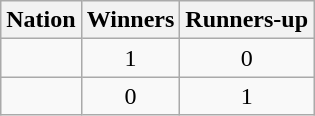<table class="wikitable plainrowheaders sortable">
<tr>
<th scope="col">Nation</th>
<th scope="col">Winners</th>
<th scope="col">Runners-up</th>
</tr>
<tr>
<td scope="row"></td>
<td align="center">1</td>
<td align="center">0</td>
</tr>
<tr>
<td scope="row"></td>
<td align="center">0</td>
<td align="center">1</td>
</tr>
</table>
